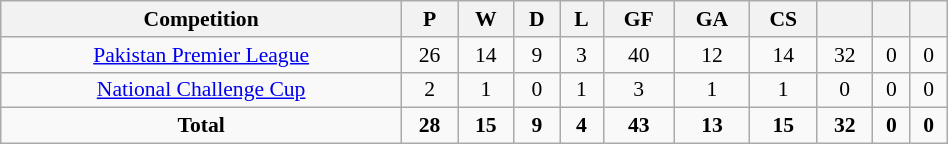<table class="wikitable" style="text-align:center; font-size:90%; width:50%;">
<tr>
<th>Competition</th>
<th>P</th>
<th>W</th>
<th>D</th>
<th>L</th>
<th>GF</th>
<th>GA</th>
<th>CS</th>
<th></th>
<th></th>
<th></th>
</tr>
<tr>
<td><a href='#'>Pakistan Premier League</a></td>
<td>26</td>
<td>14</td>
<td>9</td>
<td>3</td>
<td>40</td>
<td>12</td>
<td>14</td>
<td>32</td>
<td>0</td>
<td>0</td>
</tr>
<tr>
<td><a href='#'>National Challenge Cup</a></td>
<td>2</td>
<td>1</td>
<td>0</td>
<td>1</td>
<td>3</td>
<td>1</td>
<td>1</td>
<td>0</td>
<td>0</td>
<td>0</td>
</tr>
<tr>
<td><strong>Total</strong></td>
<td><strong>28</strong></td>
<td><strong>15</strong></td>
<td><strong>9</strong></td>
<td><strong>4</strong></td>
<td><strong>43</strong></td>
<td><strong>13</strong></td>
<td><strong>15</strong></td>
<td><strong>32</strong></td>
<td><strong>0</strong></td>
<td><strong>0</strong></td>
</tr>
</table>
